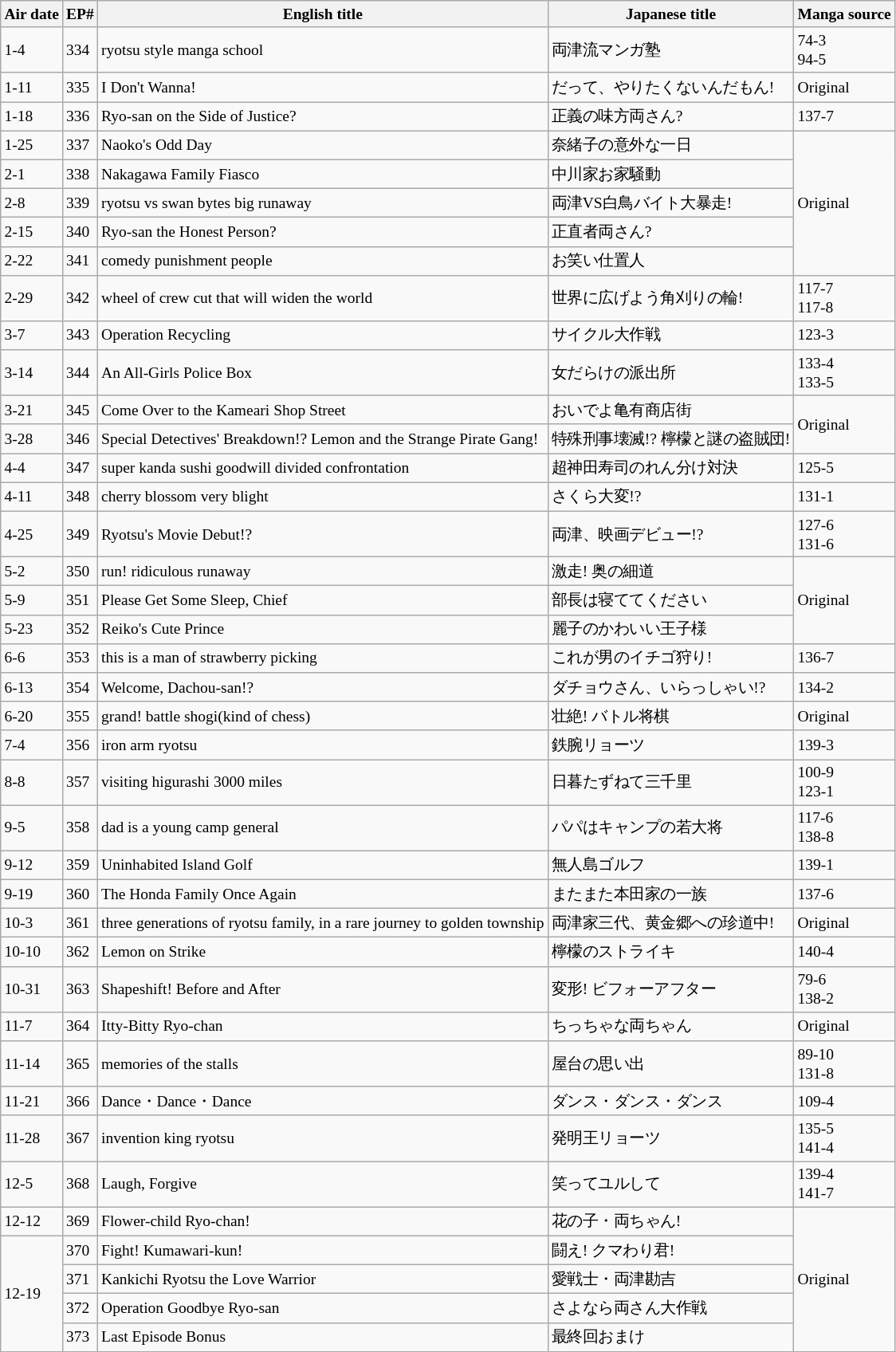<table class="wikitable" style="font-size:small">
<tr>
<th>Air date</th>
<th>EP#</th>
<th>English title</th>
<th>Japanese title</th>
<th>Manga source</th>
</tr>
<tr>
<td>1-4</td>
<td>334</td>
<td>ryotsu style manga school</td>
<td>両津流マンガ塾</td>
<td>74-3<br>94-5</td>
</tr>
<tr>
<td>1-11</td>
<td>335</td>
<td>I Don't Wanna!</td>
<td>だって、やりたくないんだもん!</td>
<td>Original</td>
</tr>
<tr>
<td>1-18</td>
<td>336</td>
<td>Ryo-san on the Side of Justice?</td>
<td>正義の味方両さん?</td>
<td>137-7</td>
</tr>
<tr>
<td>1-25</td>
<td>337</td>
<td>Naoko's Odd Day</td>
<td>奈緒子の意外な一日</td>
<td rowspan="5">Original</td>
</tr>
<tr>
<td>2-1</td>
<td>338</td>
<td>Nakagawa Family Fiasco</td>
<td>中川家お家騒動</td>
</tr>
<tr>
<td>2-8</td>
<td>339</td>
<td>ryotsu vs swan bytes big runaway</td>
<td>両津VS白鳥バイト大暴走!</td>
</tr>
<tr>
<td>2-15</td>
<td>340</td>
<td>Ryo-san the Honest Person?</td>
<td>正直者両さん?</td>
</tr>
<tr>
<td>2-22</td>
<td>341</td>
<td>comedy punishment people</td>
<td>お笑い仕置人</td>
</tr>
<tr>
<td>2-29</td>
<td>342</td>
<td>wheel of crew cut that will widen the world</td>
<td>世界に広げよう角刈りの輪!</td>
<td>117-7<br>117-8</td>
</tr>
<tr>
<td>3-7</td>
<td>343</td>
<td>Operation Recycling</td>
<td>サイクル大作戦</td>
<td>123-3</td>
</tr>
<tr>
<td>3-14</td>
<td>344</td>
<td>An All-Girls Police Box</td>
<td>女だらけの派出所</td>
<td>133-4<br>133-5</td>
</tr>
<tr>
<td>3-21</td>
<td>345</td>
<td>Come Over to the Kameari Shop Street</td>
<td>おいでよ亀有商店街</td>
<td rowspan="2">Original</td>
</tr>
<tr>
<td>3-28</td>
<td>346</td>
<td>Special Detectives' Breakdown!? Lemon and the Strange Pirate Gang!</td>
<td>特殊刑事壊滅!? 檸檬と謎の盗賊団!</td>
</tr>
<tr>
<td>4-4</td>
<td>347</td>
<td>super kanda sushi goodwill divided confrontation</td>
<td>超神田寿司のれん分け対決</td>
<td>125-5</td>
</tr>
<tr>
<td>4-11</td>
<td>348</td>
<td>cherry blossom very blight</td>
<td>さくら大変!?</td>
<td>131-1</td>
</tr>
<tr>
<td>4-25</td>
<td>349</td>
<td>Ryotsu's Movie Debut!?</td>
<td>両津、映画デビュー!?</td>
<td>127-6<br>131-6</td>
</tr>
<tr>
<td>5-2</td>
<td>350</td>
<td>run! ridiculous runaway</td>
<td>激走! 奥の細道</td>
<td rowspan="3">Original</td>
</tr>
<tr>
<td>5-9</td>
<td>351</td>
<td>Please Get Some Sleep, Chief</td>
<td>部長は寝ててください</td>
</tr>
<tr>
<td>5-23</td>
<td>352</td>
<td>Reiko's Cute Prince</td>
<td>麗子のかわいい王子様</td>
</tr>
<tr>
<td>6-6</td>
<td>353</td>
<td>this is a man of strawberry picking</td>
<td>これが男のイチゴ狩り!</td>
<td>136-7</td>
</tr>
<tr>
<td>6-13</td>
<td>354</td>
<td>Welcome, Dachou-san!?</td>
<td>ダチョウさん、いらっしゃい!?</td>
<td>134-2</td>
</tr>
<tr>
<td>6-20</td>
<td>355</td>
<td>grand! battle shogi(kind of chess)</td>
<td>壮絶! バトル将棋</td>
<td>Original</td>
</tr>
<tr>
<td>7-4</td>
<td>356</td>
<td>iron arm ryotsu</td>
<td>鉄腕リョーツ</td>
<td>139-3</td>
</tr>
<tr>
<td>8-8</td>
<td>357</td>
<td>visiting higurashi 3000 miles</td>
<td>日暮たずねて三千里</td>
<td>100-9<br>123-1</td>
</tr>
<tr>
<td>9-5</td>
<td>358</td>
<td>dad is a young camp general</td>
<td>パパはキャンプの若大将</td>
<td>117-6<br>138-8</td>
</tr>
<tr>
<td>9-12</td>
<td>359</td>
<td>Uninhabited Island Golf</td>
<td>無人島ゴルフ</td>
<td>139-1</td>
</tr>
<tr>
<td>9-19</td>
<td>360</td>
<td>The Honda Family Once Again</td>
<td>またまた本田家の一族</td>
<td>137-6</td>
</tr>
<tr>
<td>10-3</td>
<td>361</td>
<td>three generations of ryotsu family, in a rare journey to golden township</td>
<td>両津家三代、黄金郷への珍道中!</td>
<td>Original</td>
</tr>
<tr>
<td>10-10</td>
<td>362</td>
<td>Lemon on Strike</td>
<td>檸檬のストライキ</td>
<td>140-4</td>
</tr>
<tr>
<td>10-31</td>
<td>363</td>
<td>Shapeshift! Before and After</td>
<td>変形! ビフォーアフター</td>
<td>79-6<br>138-2</td>
</tr>
<tr>
<td>11-7</td>
<td>364</td>
<td>Itty-Bitty Ryo-chan</td>
<td>ちっちゃな両ちゃん</td>
<td>Original</td>
</tr>
<tr>
<td>11-14</td>
<td>365</td>
<td>memories of the stalls</td>
<td>屋台の思い出</td>
<td>89-10<br>131-8</td>
</tr>
<tr>
<td>11-21</td>
<td>366</td>
<td>Dance・Dance・Dance</td>
<td>ダンス・ダンス・ダンス</td>
<td>109-4</td>
</tr>
<tr>
<td>11-28</td>
<td>367</td>
<td>invention king ryotsu</td>
<td>発明王リョーツ</td>
<td>135-5<br>141-4</td>
</tr>
<tr>
<td>12-5</td>
<td>368</td>
<td>Laugh, Forgive</td>
<td>笑ってユルして</td>
<td>139-4<br>141-7</td>
</tr>
<tr>
<td>12-12</td>
<td>369</td>
<td>Flower-child Ryo-chan!</td>
<td>花の子・両ちゃん!</td>
<td rowspan="5">Original</td>
</tr>
<tr>
<td rowspan="4">12-19</td>
<td>370</td>
<td>Fight! Kumawari-kun!</td>
<td>闘え! クマわり君!</td>
</tr>
<tr>
<td>371</td>
<td>Kankichi Ryotsu the Love Warrior</td>
<td>愛戦士・両津勘吉</td>
</tr>
<tr>
<td>372</td>
<td>Operation Goodbye Ryo-san</td>
<td>さよなら両さん大作戦</td>
</tr>
<tr>
<td>373</td>
<td>Last Episode Bonus</td>
<td>最終回おまけ</td>
</tr>
</table>
